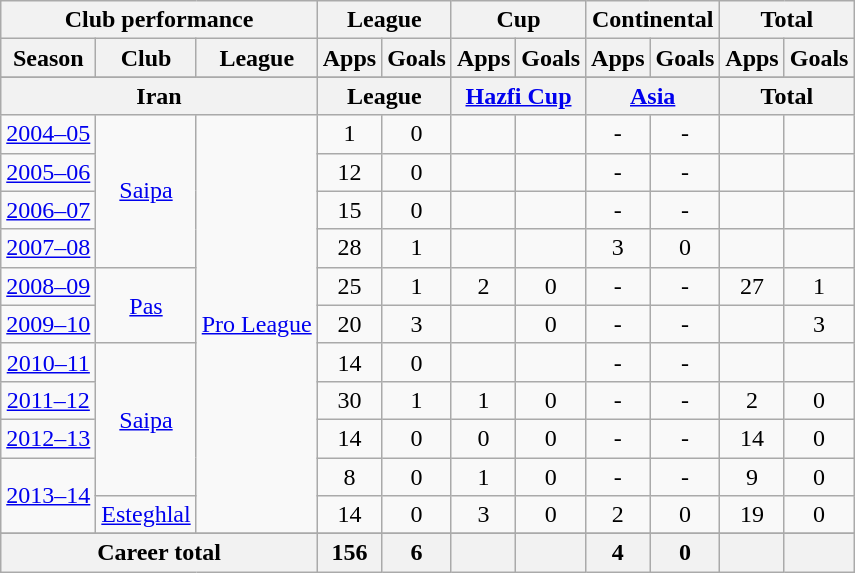<table class="wikitable" style="text-align:center">
<tr>
<th colspan=3>Club performance</th>
<th colspan=2>League</th>
<th colspan=2>Cup</th>
<th colspan=2>Continental</th>
<th colspan=2>Total</th>
</tr>
<tr>
<th>Season</th>
<th>Club</th>
<th>League</th>
<th>Apps</th>
<th>Goals</th>
<th>Apps</th>
<th>Goals</th>
<th>Apps</th>
<th>Goals</th>
<th>Apps</th>
<th>Goals</th>
</tr>
<tr>
</tr>
<tr>
<th colspan=3>Iran</th>
<th colspan=2>League</th>
<th colspan=2><a href='#'>Hazfi Cup</a></th>
<th colspan=2><a href='#'>Asia</a></th>
<th colspan=2>Total</th>
</tr>
<tr>
<td><a href='#'>2004–05</a></td>
<td rowspan="4"><a href='#'>Saipa</a></td>
<td rowspan="11"><a href='#'>Pro League</a></td>
<td>1</td>
<td>0</td>
<td></td>
<td></td>
<td>-</td>
<td>-</td>
<td></td>
<td></td>
</tr>
<tr>
<td><a href='#'>2005–06</a></td>
<td>12</td>
<td>0</td>
<td></td>
<td></td>
<td>-</td>
<td>-</td>
<td></td>
<td></td>
</tr>
<tr>
<td><a href='#'>2006–07</a></td>
<td>15</td>
<td>0</td>
<td></td>
<td></td>
<td>-</td>
<td>-</td>
<td></td>
<td></td>
</tr>
<tr>
<td><a href='#'>2007–08</a></td>
<td>28</td>
<td>1</td>
<td></td>
<td></td>
<td>3</td>
<td>0</td>
<td></td>
<td></td>
</tr>
<tr>
<td><a href='#'>2008–09</a></td>
<td rowspan="2"><a href='#'>Pas</a></td>
<td>25</td>
<td>1</td>
<td>2</td>
<td>0</td>
<td>-</td>
<td>-</td>
<td>27</td>
<td>1</td>
</tr>
<tr>
<td><a href='#'>2009–10</a></td>
<td>20</td>
<td>3</td>
<td></td>
<td>0</td>
<td>-</td>
<td>-</td>
<td></td>
<td>3</td>
</tr>
<tr>
<td><a href='#'>2010–11</a></td>
<td rowspan="4"><a href='#'>Saipa</a></td>
<td>14</td>
<td>0</td>
<td></td>
<td></td>
<td>-</td>
<td>-</td>
<td></td>
<td></td>
</tr>
<tr>
<td><a href='#'>2011–12</a></td>
<td>30</td>
<td>1</td>
<td>1</td>
<td>0</td>
<td>-</td>
<td>-</td>
<td>2</td>
<td>0</td>
</tr>
<tr>
<td><a href='#'>2012–13</a></td>
<td>14</td>
<td>0</td>
<td>0</td>
<td>0</td>
<td>-</td>
<td>-</td>
<td>14</td>
<td>0</td>
</tr>
<tr>
<td rowspan="2"><a href='#'>2013–14</a></td>
<td>8</td>
<td>0</td>
<td>1</td>
<td>0</td>
<td>-</td>
<td>-</td>
<td>9</td>
<td>0</td>
</tr>
<tr>
<td rowspan="1"><a href='#'>Esteghlal</a></td>
<td>14</td>
<td>0</td>
<td>3</td>
<td>0</td>
<td>2</td>
<td>0</td>
<td>19</td>
<td>0</td>
</tr>
<tr>
</tr>
<tr>
<th colspan=3>Career total</th>
<th>156</th>
<th>6</th>
<th></th>
<th></th>
<th>4</th>
<th>0</th>
<th></th>
<th></th>
</tr>
</table>
